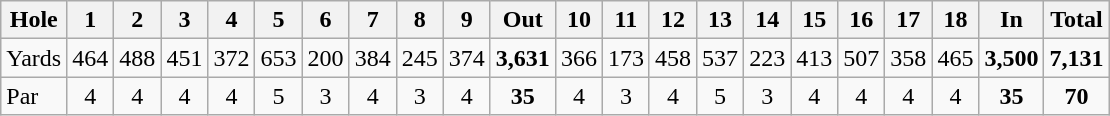<table class="wikitable" style="text-align:center">
<tr>
<th align="left">Hole</th>
<th>1</th>
<th>2</th>
<th>3</th>
<th>4</th>
<th>5</th>
<th>6</th>
<th>7</th>
<th>8</th>
<th>9</th>
<th>Out</th>
<th>10</th>
<th>11</th>
<th>12</th>
<th>13</th>
<th>14</th>
<th>15</th>
<th>16</th>
<th>17</th>
<th>18</th>
<th>In</th>
<th>Total</th>
</tr>
<tr>
<td align="left">Yards</td>
<td>464</td>
<td>488</td>
<td>451</td>
<td>372</td>
<td>653</td>
<td>200</td>
<td>384</td>
<td>245</td>
<td>374</td>
<td><strong>3,631</strong></td>
<td>366</td>
<td>173</td>
<td>458</td>
<td>537</td>
<td>223</td>
<td>413</td>
<td>507</td>
<td>358</td>
<td>465</td>
<td><strong>3,500</strong></td>
<td><strong>7,131</strong></td>
</tr>
<tr>
<td align="left">Par</td>
<td>4</td>
<td>4</td>
<td>4</td>
<td>4</td>
<td>5</td>
<td>3</td>
<td>4</td>
<td>3</td>
<td>4</td>
<td><strong>35</strong></td>
<td>4</td>
<td>3</td>
<td>4</td>
<td>5</td>
<td>3</td>
<td>4</td>
<td>4</td>
<td>4</td>
<td>4</td>
<td><strong>35</strong></td>
<td><strong>70</strong></td>
</tr>
</table>
